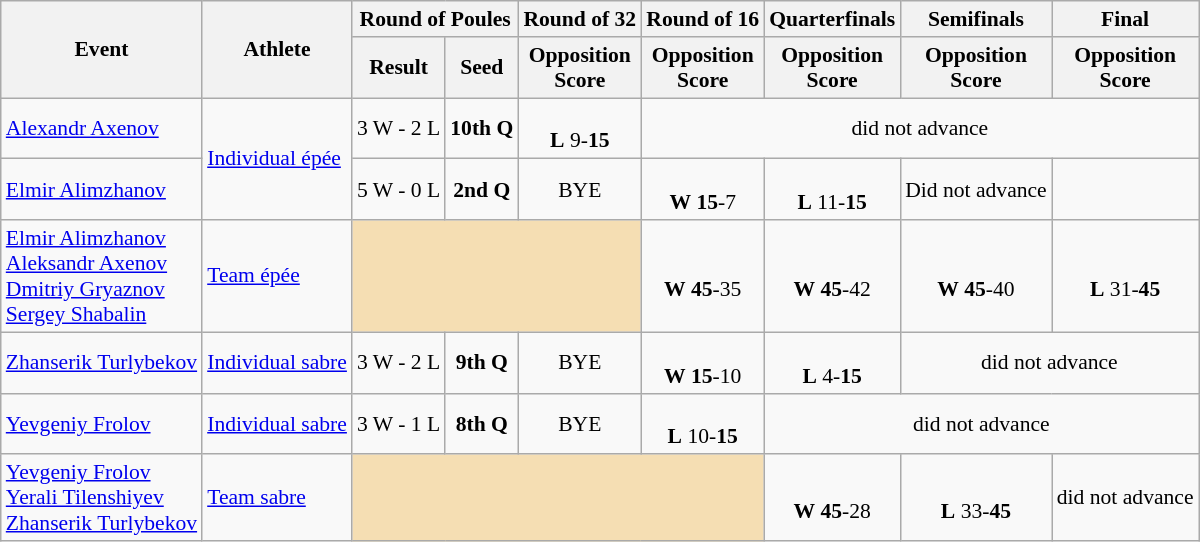<table class="wikitable" border="1" style="font-size:90%">
<tr>
<th rowspan=2>Event</th>
<th rowspan=2>Athlete</th>
<th colspan=2>Round of Poules</th>
<th>Round of 32</th>
<th>Round of 16</th>
<th>Quarterfinals</th>
<th>Semifinals</th>
<th>Final</th>
</tr>
<tr>
<th>Result</th>
<th>Seed</th>
<th>Opposition<br>Score</th>
<th>Opposition<br>Score</th>
<th>Opposition<br>Score</th>
<th>Opposition<br>Score</th>
<th>Opposition<br>Score</th>
</tr>
<tr>
<td><a href='#'>Alexandr Axenov</a></td>
<td rowspan=2><a href='#'>Individual épée</a></td>
<td align=center>3 W - 2 L</td>
<td align=center><strong>10th Q</strong></td>
<td align=center><br><strong>L</strong> 9-<strong>15</strong></td>
<td style="text-align:center;" colspan="7">did not advance</td>
</tr>
<tr>
<td><a href='#'>Elmir Alimzhanov</a></td>
<td align=center>5 W - 0 L</td>
<td align=center><strong>2nd Q</strong></td>
<td align=center>BYE</td>
<td align=center><br><strong>W</strong> <strong>15</strong>-7</td>
<td align=center><br><strong>L</strong> 11-<strong>15</strong></td>
<td style="text-align:center;"pan="7">Did not advance</td>
</tr>
<tr>
<td><a href='#'>Elmir Alimzhanov</a><br><a href='#'>Aleksandr Axenov</a><br><a href='#'>Dmitriy Gryaznov</a><br><a href='#'>Sergey Shabalin</a></td>
<td><a href='#'>Team épée</a></td>
<td bgcolor=wheat colspan=3></td>
<td align=center><br><strong>W</strong> <strong>45</strong>-35</td>
<td align=center><br><strong>W</strong> <strong>45</strong>-42</td>
<td align=center><br><strong>W</strong> <strong>45</strong>-40</td>
<td align=center><br><strong>L</strong> 31-<strong>45</strong><br></td>
</tr>
<tr>
<td><a href='#'>Zhanserik Turlybekov</a></td>
<td><a href='#'>Individual sabre</a></td>
<td align=center>3 W - 2 L</td>
<td align=center><strong>9th Q</strong></td>
<td align=center>BYE</td>
<td align=center><br><strong>W</strong> <strong>15</strong>-10</td>
<td align=center><br><strong>L</strong> 4-<strong>15</strong></td>
<td style="text-align:center;" colspan="7">did not advance</td>
</tr>
<tr>
<td><a href='#'>Yevgeniy Frolov</a></td>
<td><a href='#'>Individual sabre</a></td>
<td align=center>3 W - 1 L</td>
<td align=center><strong>8th Q</strong></td>
<td align=center>BYE</td>
<td align=center><br><strong>L</strong> 10-<strong>15</strong></td>
<td style="text-align:center;" colspan="7">did not advance</td>
</tr>
<tr>
<td><a href='#'>Yevgeniy Frolov</a><br><a href='#'>Yerali Tilenshiyev</a><br><a href='#'>Zhanserik Turlybekov</a></td>
<td><a href='#'>Team sabre</a></td>
<td bgcolor=wheat colspan=4></td>
<td align=center><br><strong>W</strong> <strong>45</strong>-28</td>
<td align=center><br><strong>L</strong> 33-<strong>45</strong><br></td>
<td style="text-align:center;" colspan="7">did not advance</td>
</tr>
</table>
